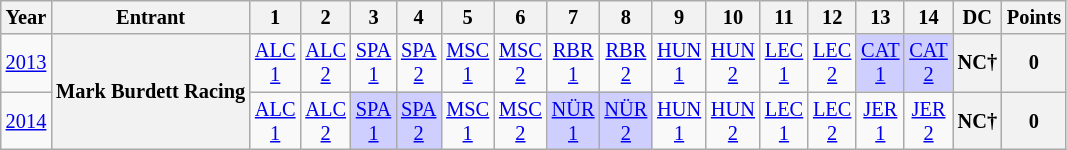<table class="wikitable" style="text-align:center; font-size:85%">
<tr>
<th>Year</th>
<th>Entrant</th>
<th>1</th>
<th>2</th>
<th>3</th>
<th>4</th>
<th>5</th>
<th>6</th>
<th>7</th>
<th>8</th>
<th>9</th>
<th>10</th>
<th>11</th>
<th>12</th>
<th>13</th>
<th>14</th>
<th>DC</th>
<th>Points</th>
</tr>
<tr>
<td><a href='#'>2013</a></td>
<th rowspan="2">Mark Burdett Racing</th>
<td style="background:#;"><a href='#'>ALC<br>1</a><br></td>
<td style="background:#;"><a href='#'>ALC<br>2</a><br></td>
<td style="background:#;"><a href='#'>SPA<br>1</a><br></td>
<td style="background:#;"><a href='#'>SPA<br>2</a><br></td>
<td style="background:#;"><a href='#'>MSC<br>1</a><br></td>
<td style="background:#;"><a href='#'>MSC<br>2</a><br></td>
<td style="background:#;"><a href='#'>RBR<br>1</a><br></td>
<td style="background:#;"><a href='#'>RBR<br>2</a><br></td>
<td style="background:#;"><a href='#'>HUN<br>1</a><br></td>
<td style="background:#;"><a href='#'>HUN<br>2</a><br></td>
<td style="background:#;"><a href='#'>LEC<br>1</a><br></td>
<td style="background:#;"><a href='#'>LEC<br>2</a><br></td>
<td style="background:#cfcfff;"><a href='#'>CAT<br>1</a><br></td>
<td style="background:#cfcfff;"><a href='#'>CAT<br>2</a><br></td>
<th>NC†</th>
<th>0</th>
</tr>
<tr>
<td><a href='#'>2014</a></td>
<td style="background:#;"><a href='#'>ALC<br>1</a><br></td>
<td style="background:#;"><a href='#'>ALC<br>2</a><br></td>
<td style="background:#cfcfff;"><a href='#'>SPA<br>1</a><br></td>
<td style="background:#cfcfff;"><a href='#'>SPA<br>2</a><br></td>
<td style="background:#;"><a href='#'>MSC<br>1</a><br></td>
<td style="background:#;"><a href='#'>MSC<br>2</a><br></td>
<td style="background:#cfcfff;"><a href='#'>NÜR<br>1</a><br></td>
<td style="background:#cfcfff;"><a href='#'>NÜR<br>2</a><br></td>
<td style="background:#;"><a href='#'>HUN<br>1</a><br></td>
<td style="background:#;"><a href='#'>HUN<br>2</a><br></td>
<td style="background:#;"><a href='#'>LEC<br>1</a><br></td>
<td style="background:#;"><a href='#'>LEC<br>2</a><br></td>
<td style="background:#;"><a href='#'>JER<br>1</a><br></td>
<td style="background:#;"><a href='#'>JER<br>2</a><br></td>
<th>NC†</th>
<th>0</th>
</tr>
</table>
